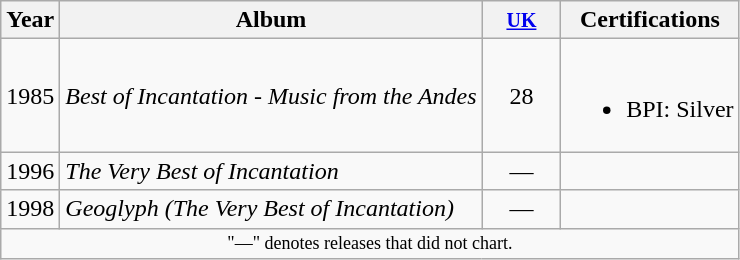<table class="wikitable">
<tr>
<th>Year</th>
<th>Album</th>
<th style="width:45px;"><small><a href='#'>UK</a></small><br></th>
<th>Certifications</th>
</tr>
<tr>
<td>1985</td>
<td><em>Best of Incantation - Music from the Andes</em></td>
<td align=center>28</td>
<td><br><ul><li>BPI: Silver</li></ul></td>
</tr>
<tr>
<td>1996</td>
<td><em>The Very Best of Incantation</em></td>
<td align=center>—</td>
<td></td>
</tr>
<tr>
<td>1998</td>
<td><em>Geoglyph (The Very Best of Incantation)</em></td>
<td align=center>—</td>
<td></td>
</tr>
<tr>
<td colspan="4" style="text-align:center; font-size:9pt;">"—" denotes releases that did not chart.</td>
</tr>
</table>
